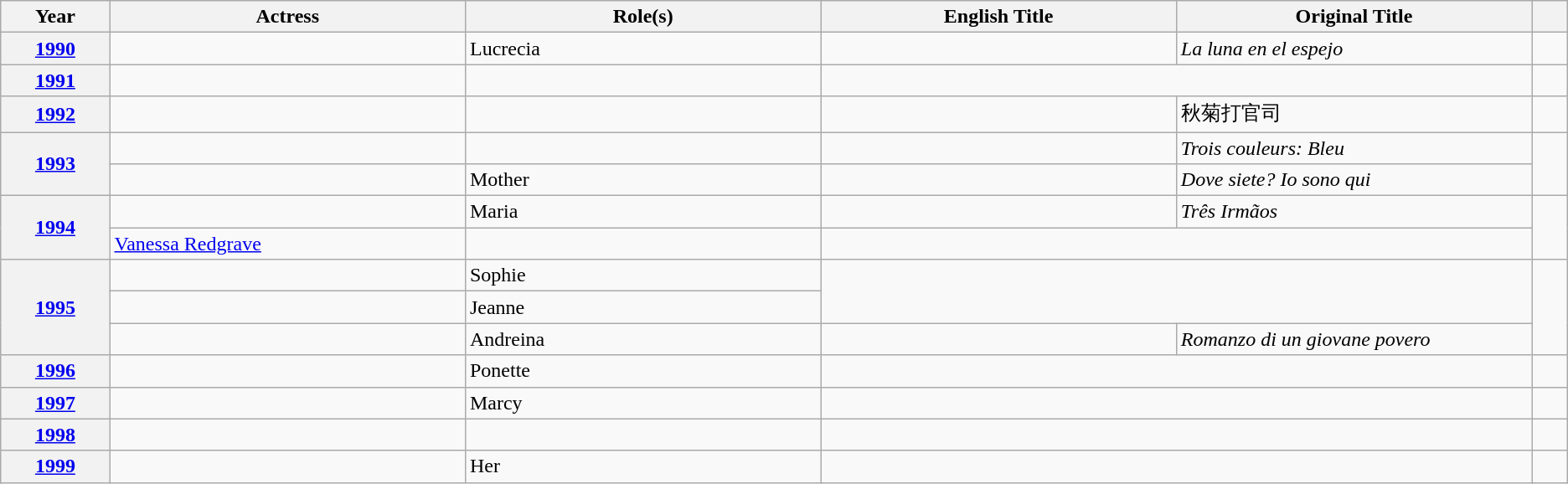<table class="wikitable unsortable">
<tr>
<th scope="col" style="width:3%;">Year</th>
<th scope="col" style="width:10%;">Actress</th>
<th scope="col" style="width:10%;">Role(s)</th>
<th scope="col" style="width:10%;">English Title</th>
<th scope="col" style="width:10%;">Original Title</th>
<th scope="col" style="width:1%;" class="unsortable"></th>
</tr>
<tr>
<th scope="row" style="text-align:center"><a href='#'>1990</a></th>
<td> </td>
<td>Lucrecia</td>
<td></td>
<td><em>La luna en el espejo</em></td>
<td style="text-align:center"></td>
</tr>
<tr>
<th scope="row" style="text-align:center"><a href='#'>1991</a></th>
<td> </td>
<td></td>
<td colspan="2"></td>
<td style="text-align:center"></td>
</tr>
<tr>
<th scope="row" style="text-align:center"><a href='#'>1992</a></th>
<td> </td>
<td></td>
<td></td>
<td>秋菊打官司</td>
<td style="text-align:center"></td>
</tr>
<tr>
<th scope="row" style="text-align:center" rowspan="2"><a href='#'>1993</a></th>
<td> </td>
<td></td>
<td></td>
<td><em>Trois couleurs: Bleu</em></td>
<td rowspan="2" style="text-align:center"></td>
</tr>
<tr>
<td>  </td>
<td>Mother</td>
<td></td>
<td><em>Dove siete? Io sono qui</em></td>
</tr>
<tr>
<th scope="row" style="text-align:center" rowspan="2"><a href='#'>1994</a></th>
<td> </td>
<td>Maria</td>
<td></td>
<td><em>Três Irmãos</em></td>
<td rowspan="2" style="text-align:center"></td>
</tr>
<tr>
<td> <a href='#'>Vanessa Redgrave</a></td>
<td></td>
<td colspan="2"></td>
</tr>
<tr>
<th scope="row" style="text-align:center" rowspan="3"><a href='#'>1995</a></th>
<td> </td>
<td>Sophie</td>
<td rowspan="2" colspan="2"></td>
<td rowspan="3" style="text-align:center"></td>
</tr>
<tr>
<td> </td>
<td>Jeanne</td>
</tr>
<tr>
<td>  </td>
<td>Andreina</td>
<td></td>
<td><em>Romanzo di un giovane povero</em></td>
</tr>
<tr>
<th scope="row" style="text-align:center"><a href='#'>1996</a></th>
<td> </td>
<td>Ponette</td>
<td colspan="2"></td>
<td style="text-align:center"></td>
</tr>
<tr>
<th scope="row" style="text-align:center"><a href='#'>1997</a></th>
<td> </td>
<td>Marcy</td>
<td colspan="2"></td>
<td style="text-align:center"></td>
</tr>
<tr>
<th scope="row" style="text-align:center"><a href='#'>1998</a></th>
<td> </td>
<td></td>
<td colspan="2"></td>
<td style="text-align:center"></td>
</tr>
<tr>
<th scope="row" style="text-align:center"><a href='#'>1999</a></th>
<td> </td>
<td>Her</td>
<td colspan="2"></td>
<td style="text-align:center"></td>
</tr>
</table>
